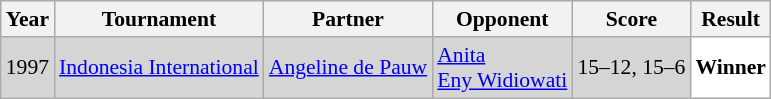<table class="sortable wikitable" style="font-size: 90%">
<tr>
<th>Year</th>
<th>Tournament</th>
<th>Partner</th>
<th>Opponent</th>
<th>Score</th>
<th>Result</th>
</tr>
<tr style="background:#D5D5D5">
<td align="center">1997</td>
<td align="left"><a href='#'>Indonesia International</a></td>
<td align="left"> <a href='#'>Angeline de Pauw</a></td>
<td align="left"> <a href='#'>Anita</a> <br>  <a href='#'>Eny Widiowati</a></td>
<td align="left">15–12, 15–6</td>
<td style="text-align:left; background:white"> <strong>Winner</strong></td>
</tr>
</table>
